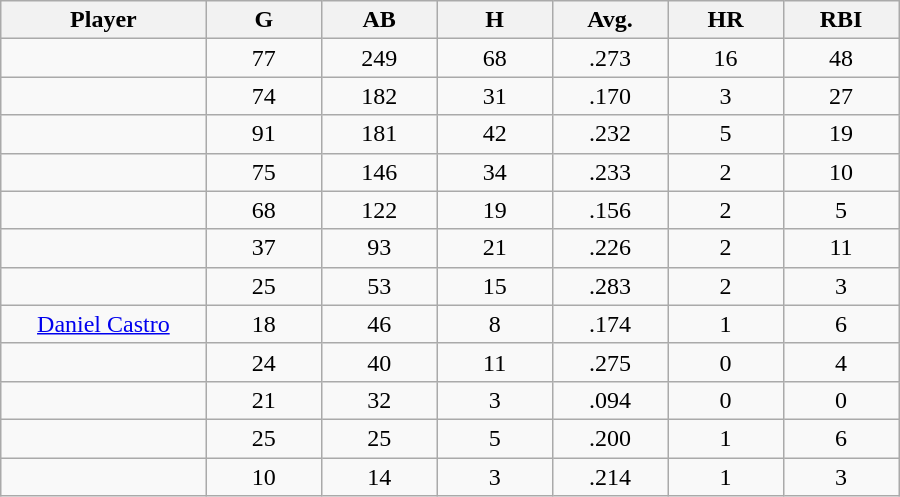<table class="wikitable sortable">
<tr>
<th bgcolor="#DDDDFF" width="16%">Player</th>
<th bgcolor="#DDDDFF" width="9%">G</th>
<th bgcolor="#DDDDFF" width="9%">AB</th>
<th bgcolor="#DDDDFF" width="9%">H</th>
<th bgcolor="#DDDDFF" width="9%">Avg.</th>
<th bgcolor="#DDDDFF" width="9%">HR</th>
<th bgcolor="#DDDDFF" width="9%">RBI</th>
</tr>
<tr align="center">
<td></td>
<td>77</td>
<td>249</td>
<td>68</td>
<td>.273</td>
<td>16</td>
<td>48</td>
</tr>
<tr align="center">
<td></td>
<td>74</td>
<td>182</td>
<td>31</td>
<td>.170</td>
<td>3</td>
<td>27</td>
</tr>
<tr align="center">
<td></td>
<td>91</td>
<td>181</td>
<td>42</td>
<td>.232</td>
<td>5</td>
<td>19</td>
</tr>
<tr align="center">
<td></td>
<td>75</td>
<td>146</td>
<td>34</td>
<td>.233</td>
<td>2</td>
<td>10</td>
</tr>
<tr align="center">
<td></td>
<td>68</td>
<td>122</td>
<td>19</td>
<td>.156</td>
<td>2</td>
<td>5</td>
</tr>
<tr align="center">
<td></td>
<td>37</td>
<td>93</td>
<td>21</td>
<td>.226</td>
<td>2</td>
<td>11</td>
</tr>
<tr align="center">
<td></td>
<td>25</td>
<td>53</td>
<td>15</td>
<td>.283</td>
<td>2</td>
<td>3</td>
</tr>
<tr align="center">
<td><a href='#'>Daniel Castro</a></td>
<td>18</td>
<td>46</td>
<td>8</td>
<td>.174</td>
<td>1</td>
<td>6</td>
</tr>
<tr align=center>
<td></td>
<td>24</td>
<td>40</td>
<td>11</td>
<td>.275</td>
<td>0</td>
<td>4</td>
</tr>
<tr align="center">
<td></td>
<td>21</td>
<td>32</td>
<td>3</td>
<td>.094</td>
<td>0</td>
<td>0</td>
</tr>
<tr align="center">
<td></td>
<td>25</td>
<td>25</td>
<td>5</td>
<td>.200</td>
<td>1</td>
<td>6</td>
</tr>
<tr align="center">
<td></td>
<td>10</td>
<td>14</td>
<td>3</td>
<td>.214</td>
<td>1</td>
<td>3</td>
</tr>
</table>
